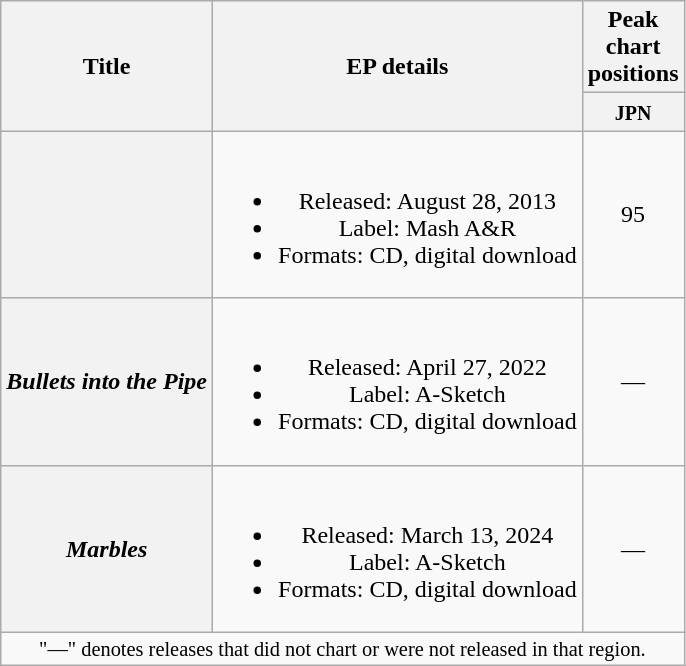<table class="wikitable plainrowheaders" style="text-align:center;">
<tr>
<th scope="col" rowspan="2">Title</th>
<th scope="col" rowspan="2">EP details</th>
<th colspan="1">Peak <br> chart <br> positions</th>
</tr>
<tr>
<th scope="col"><small>JPN</small><br></th>
</tr>
<tr>
<th scope="row"></th>
<td><br><ul><li>Released: August 28, 2013</li><li>Label: Mash A&R</li><li>Formats: CD, digital download</li></ul></td>
<td>95</td>
</tr>
<tr>
<th scope="row"><em>Bullets into the Pipe</em></th>
<td><br><ul><li>Released: April 27, 2022</li><li>Label: A-Sketch</li><li>Formats: CD, digital download</li></ul></td>
<td>—</td>
</tr>
<tr>
<th scope="row"><em>Marbles</em></th>
<td><br><ul><li>Released: March 13, 2024</li><li>Label: A-Sketch</li><li>Formats: CD, digital download</li></ul></td>
<td>—</td>
</tr>
<tr>
<td colspan="6" style="font-size:85%">"—" denotes releases that did not chart or were not released in that region.</td>
</tr>
</table>
